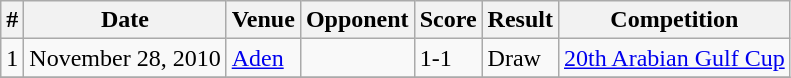<table class="wikitable">
<tr>
<th>#</th>
<th>Date</th>
<th>Venue</th>
<th>Opponent</th>
<th>Score</th>
<th>Result</th>
<th>Competition</th>
</tr>
<tr>
<td>1</td>
<td>November 28, 2010</td>
<td><a href='#'>Aden</a></td>
<td></td>
<td>1-1</td>
<td>Draw</td>
<td><a href='#'>20th Arabian Gulf Cup</a></td>
</tr>
<tr>
</tr>
</table>
